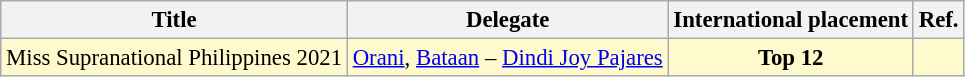<table class="wikitable" style="font-size: 95%; text-align:center">
<tr>
<th>Title</th>
<th>Delegate</th>
<th>International placement</th>
<th>Ref.</th>
</tr>
<tr style="background:#FFFACD;">
<td>Miss Supranational Philippines 2021</td>
<td><a href='#'>Orani</a>, <a href='#'>Bataan</a> – <a href='#'>Dindi Joy Pajares</a></td>
<td><strong>Top 12</strong></td>
<td></td>
</tr>
</table>
